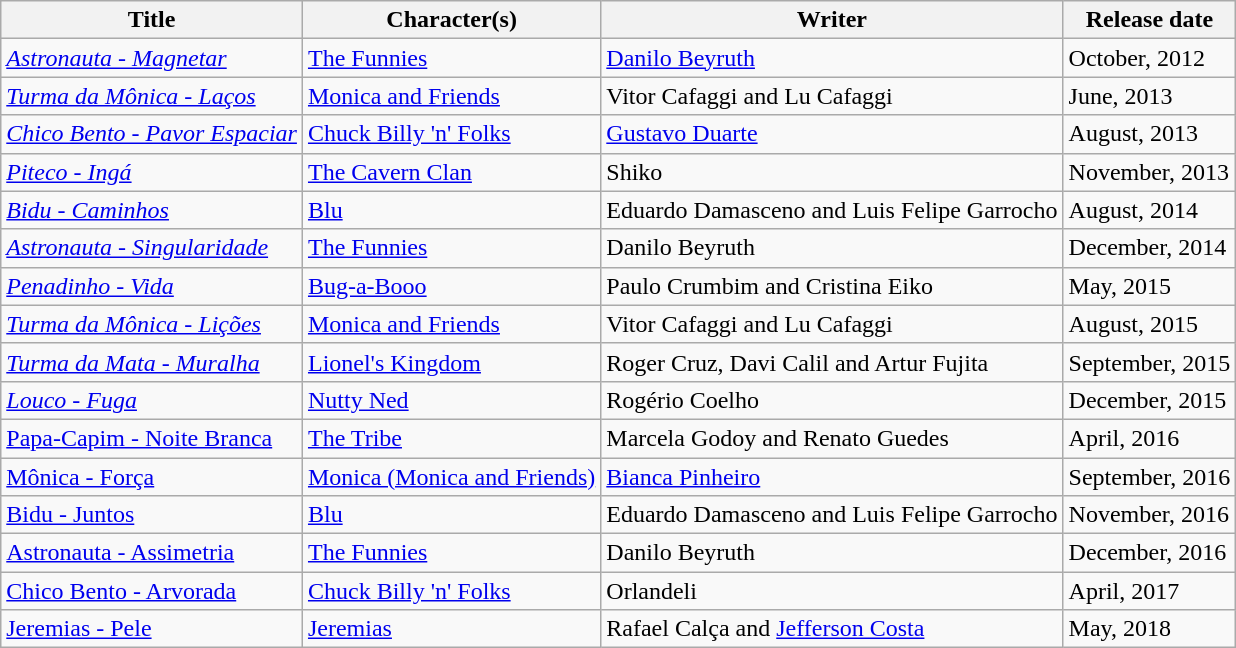<table class="wikitable" border="1">
<tr>
<th>Title</th>
<th>Character(s)</th>
<th>Writer</th>
<th>Release date</th>
</tr>
<tr>
<td><em><a href='#'>Astronauta - Magnetar</a></em></td>
<td><a href='#'>The Funnies</a></td>
<td><a href='#'>Danilo Beyruth</a></td>
<td>October, 2012</td>
</tr>
<tr>
<td><em><a href='#'>Turma da Mônica - Laços</a></em></td>
<td><a href='#'>Monica and Friends</a></td>
<td>Vitor Cafaggi and Lu Cafaggi</td>
<td>June, 2013</td>
</tr>
<tr>
<td><em><a href='#'>Chico Bento - Pavor Espaciar</a></em></td>
<td><a href='#'>Chuck Billy 'n' Folks</a></td>
<td><a href='#'>Gustavo Duarte</a></td>
<td>August, 2013</td>
</tr>
<tr>
<td><em><a href='#'>Piteco - Ingá</a></em></td>
<td><a href='#'>The Cavern Clan</a></td>
<td>Shiko</td>
<td>November, 2013</td>
</tr>
<tr>
<td><em><a href='#'>Bidu - Caminhos</a></em></td>
<td><a href='#'>Blu</a></td>
<td>Eduardo Damasceno and Luis Felipe Garrocho</td>
<td>August, 2014</td>
</tr>
<tr>
<td><em><a href='#'>Astronauta - Singularidade</a></em></td>
<td><a href='#'>The Funnies</a></td>
<td>Danilo Beyruth</td>
<td>December, 2014</td>
</tr>
<tr>
<td><em><a href='#'>Penadinho - Vida</a></em></td>
<td><a href='#'>Bug-a-Booo</a></td>
<td>Paulo Crumbim and Cristina Eiko</td>
<td>May, 2015</td>
</tr>
<tr>
<td><em><a href='#'>Turma da Mônica - Lições</a></em></td>
<td><a href='#'>Monica and Friends</a></td>
<td>Vitor Cafaggi and Lu Cafaggi</td>
<td>August, 2015</td>
</tr>
<tr>
<td><em><a href='#'>Turma da Mata - Muralha</a></em></td>
<td><a href='#'>Lionel's Kingdom</a></td>
<td>Roger Cruz, Davi Calil and Artur Fujita</td>
<td>September, 2015</td>
</tr>
<tr>
<td><em><a href='#'>Louco - Fuga</a></em></td>
<td><a href='#'>Nutty Ned</a></td>
<td>Rogério Coelho</td>
<td>December, 2015</td>
</tr>
<tr>
<td><a href='#'>Papa-Capim - Noite Branca</a></td>
<td><a href='#'>The Tribe</a></td>
<td>Marcela Godoy and Renato Guedes</td>
<td>April, 2016</td>
</tr>
<tr>
<td><a href='#'>Mônica - Força</a></td>
<td><a href='#'>Monica (Monica and Friends)</a></td>
<td><a href='#'>Bianca Pinheiro</a></td>
<td>September, 2016</td>
</tr>
<tr>
<td><a href='#'>Bidu - Juntos</a></td>
<td><a href='#'>Blu</a></td>
<td>Eduardo Damasceno and Luis Felipe Garrocho</td>
<td>November, 2016</td>
</tr>
<tr>
<td><a href='#'>Astronauta - Assimetria</a></td>
<td><a href='#'>The Funnies</a></td>
<td>Danilo Beyruth</td>
<td>December, 2016</td>
</tr>
<tr>
<td><a href='#'>Chico Bento - Arvorada</a></td>
<td><a href='#'>Chuck Billy 'n' Folks</a></td>
<td>Orlandeli</td>
<td>April, 2017</td>
</tr>
<tr>
<td><a href='#'>Jeremias - Pele</a></td>
<td><a href='#'>Jeremias</a></td>
<td>Rafael Calça and <a href='#'>Jefferson Costa</a></td>
<td>May, 2018</td>
</tr>
</table>
